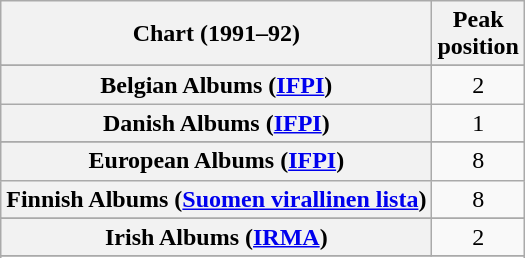<table class="wikitable sortable plainrowheaders" style="text-align:center">
<tr>
<th scope="col">Chart (1991–92)</th>
<th scope="col">Peak<br>position</th>
</tr>
<tr>
</tr>
<tr>
<th scope="row">Belgian Albums (<a href='#'>IFPI</a>)</th>
<td>2</td>
</tr>
<tr>
<th scope="row">Danish Albums (<a href='#'>IFPI</a>)</th>
<td>1</td>
</tr>
<tr>
</tr>
<tr>
<th scope="row">European Albums (<a href='#'>IFPI</a>)</th>
<td>8</td>
</tr>
<tr>
<th scope="row">Finnish Albums (<a href='#'>Suomen virallinen lista</a>)</th>
<td>8</td>
</tr>
<tr>
</tr>
<tr>
<th scope="row">Irish Albums (<a href='#'>IRMA</a>)</th>
<td>2</td>
</tr>
<tr>
</tr>
<tr>
</tr>
<tr>
</tr>
<tr>
</tr>
</table>
